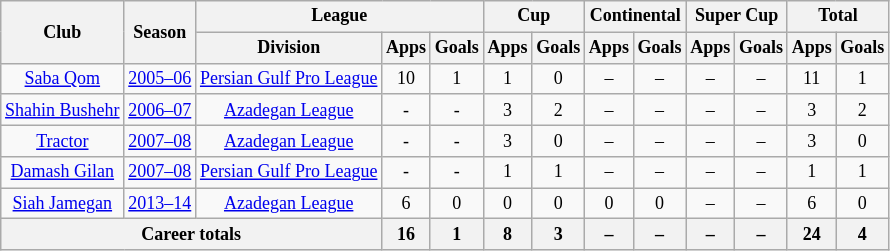<table class="wikitable" style="text-align:center; font-size:75%">
<tr>
<th rowspan="2">Club</th>
<th rowspan="2">Season</th>
<th colspan="3">League</th>
<th colspan="2">Cup</th>
<th colspan="2">Continental</th>
<th colspan="2">Super Cup</th>
<th colspan="2">Total</th>
</tr>
<tr>
<th>Division</th>
<th>Apps</th>
<th>Goals</th>
<th>Apps</th>
<th>Goals</th>
<th>Apps</th>
<th>Goals</th>
<th>Apps</th>
<th>Goals</th>
<th>Apps</th>
<th>Goals</th>
</tr>
<tr>
<td><a href='#'>Saba Qom</a></td>
<td><a href='#'>2005–06</a></td>
<td><a href='#'>Persian Gulf Pro League</a></td>
<td>10</td>
<td>1</td>
<td>1</td>
<td>0</td>
<td>–</td>
<td>–</td>
<td>–</td>
<td>–</td>
<td>11</td>
<td>1</td>
</tr>
<tr>
<td><a href='#'>Shahin Bushehr</a></td>
<td><a href='#'>2006–07</a></td>
<td><a href='#'>Azadegan League</a></td>
<td>-</td>
<td>-</td>
<td>3</td>
<td>2</td>
<td>–</td>
<td>–</td>
<td>–</td>
<td>–</td>
<td>3</td>
<td>2</td>
</tr>
<tr>
<td><a href='#'>Tractor</a></td>
<td><a href='#'>2007–08</a></td>
<td><a href='#'>Azadegan League</a></td>
<td>-</td>
<td>-</td>
<td>3</td>
<td>0</td>
<td>–</td>
<td>–</td>
<td>–</td>
<td>–</td>
<td>3</td>
<td>0</td>
</tr>
<tr>
<td><a href='#'>Damash Gilan</a></td>
<td><a href='#'>2007–08</a></td>
<td><a href='#'>Persian Gulf Pro League</a></td>
<td>-</td>
<td>-</td>
<td>1</td>
<td>1</td>
<td>–</td>
<td>–</td>
<td>–</td>
<td>–</td>
<td>1</td>
<td>1</td>
</tr>
<tr>
<td><a href='#'>Siah Jamegan</a></td>
<td><a href='#'>2013–14</a></td>
<td><a href='#'>Azadegan League</a></td>
<td>6</td>
<td>0</td>
<td>0</td>
<td>0</td>
<td>0</td>
<td>0</td>
<td>–</td>
<td>–</td>
<td>6</td>
<td>0</td>
</tr>
<tr>
<th colspan="3">Career totals</th>
<th>16</th>
<th>1</th>
<th>8</th>
<th>3</th>
<th>–</th>
<th>–</th>
<th>–</th>
<th>–</th>
<th>24</th>
<th>4</th>
</tr>
</table>
